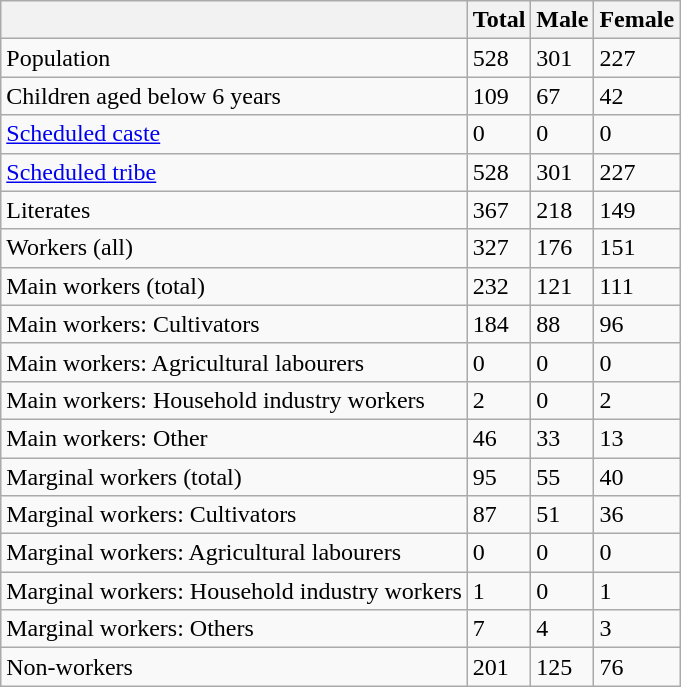<table class="wikitable sortable">
<tr>
<th></th>
<th>Total</th>
<th>Male</th>
<th>Female</th>
</tr>
<tr>
<td>Population</td>
<td>528</td>
<td>301</td>
<td>227</td>
</tr>
<tr>
<td>Children aged below 6 years</td>
<td>109</td>
<td>67</td>
<td>42</td>
</tr>
<tr>
<td><a href='#'>Scheduled caste</a></td>
<td>0</td>
<td>0</td>
<td>0</td>
</tr>
<tr>
<td><a href='#'>Scheduled tribe</a></td>
<td>528</td>
<td>301</td>
<td>227</td>
</tr>
<tr>
<td>Literates</td>
<td>367</td>
<td>218</td>
<td>149</td>
</tr>
<tr>
<td>Workers (all)</td>
<td>327</td>
<td>176</td>
<td>151</td>
</tr>
<tr>
<td>Main workers (total)</td>
<td>232</td>
<td>121</td>
<td>111</td>
</tr>
<tr>
<td>Main workers: Cultivators</td>
<td>184</td>
<td>88</td>
<td>96</td>
</tr>
<tr>
<td>Main workers: Agricultural labourers</td>
<td>0</td>
<td>0</td>
<td>0</td>
</tr>
<tr>
<td>Main workers: Household industry workers</td>
<td>2</td>
<td>0</td>
<td>2</td>
</tr>
<tr>
<td>Main workers: Other</td>
<td>46</td>
<td>33</td>
<td>13</td>
</tr>
<tr>
<td>Marginal workers (total)</td>
<td>95</td>
<td>55</td>
<td>40</td>
</tr>
<tr>
<td>Marginal workers: Cultivators</td>
<td>87</td>
<td>51</td>
<td>36</td>
</tr>
<tr>
<td>Marginal workers: Agricultural labourers</td>
<td>0</td>
<td>0</td>
<td>0</td>
</tr>
<tr>
<td>Marginal workers: Household industry workers</td>
<td>1</td>
<td>0</td>
<td>1</td>
</tr>
<tr>
<td>Marginal workers: Others</td>
<td>7</td>
<td>4</td>
<td>3</td>
</tr>
<tr>
<td>Non-workers</td>
<td>201</td>
<td>125</td>
<td>76</td>
</tr>
</table>
